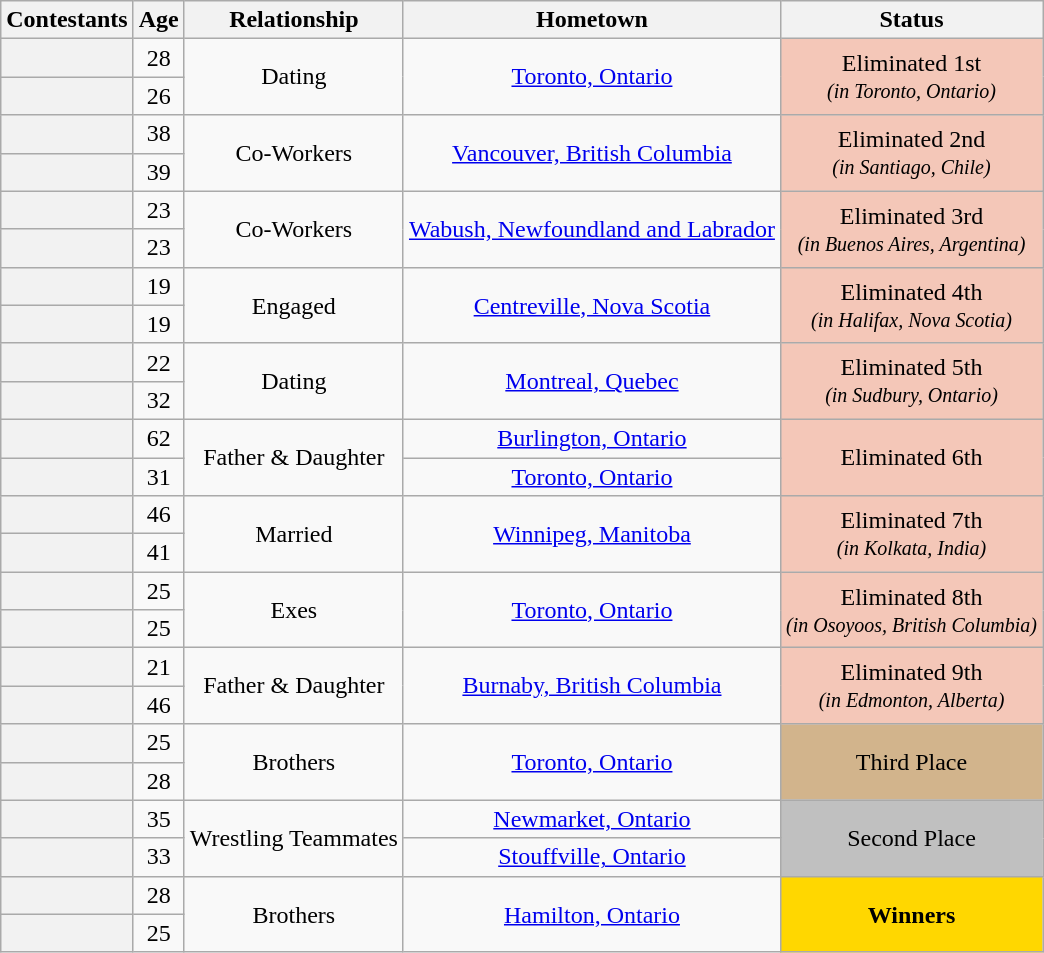<table class="wikitable sortable" style="text-align:center;">
<tr>
<th scope="col">Contestants</th>
<th scope="col">Age</th>
<th class="unsortable" scope="col">Relationship</th>
<th scope="col" class="unsortable">Hometown</th>
<th scope="col">Status</th>
</tr>
<tr>
<th scope="row"></th>
<td>28</td>
<td rowspan="2">Dating</td>
<td rowspan="2"><a href='#'>Toronto, Ontario</a></td>
<td rowspan="2" bgcolor="f4c7b8">Eliminated 1st<br><small><em>(in Toronto, Ontario)</em></small></td>
</tr>
<tr>
<th scope="row"></th>
<td>26</td>
</tr>
<tr>
<th scope="row"></th>
<td>38</td>
<td rowspan="2">Co-Workers</td>
<td rowspan="2"><a href='#'>Vancouver, British Columbia</a></td>
<td rowspan="2" bgcolor="f4c7b8">Eliminated 2nd<br><small><em>(in Santiago, Chile)</em></small></td>
</tr>
<tr>
<th scope="row"></th>
<td>39</td>
</tr>
<tr>
<th scope="row"></th>
<td>23</td>
<td rowspan="2">Co-Workers</td>
<td rowspan="2"><a href='#'>Wabush, Newfoundland and Labrador</a></td>
<td rowspan="2" bgcolor="f4c7b8">Eliminated 3rd<br><small><em>(in Buenos Aires, Argentina)</em></small></td>
</tr>
<tr>
<th scope="row"></th>
<td>23</td>
</tr>
<tr>
<th scope="row"></th>
<td>19</td>
<td rowspan="2">Engaged</td>
<td rowspan="2"><a href='#'>Centreville, Nova Scotia</a></td>
<td rowspan="2" bgcolor="f4c7b8">Eliminated 4th<br><small><em>(in Halifax, Nova Scotia)</em></small></td>
</tr>
<tr>
<th scope="row"></th>
<td>19</td>
</tr>
<tr>
<th scope="row"></th>
<td>22</td>
<td rowspan="2">Dating</td>
<td rowspan="2"><a href='#'>Montreal, Quebec</a></td>
<td rowspan="2" bgcolor="f4c7b8">Eliminated 5th<br><small><em>(in Sudbury, Ontario)</em></small></td>
</tr>
<tr>
<th scope="row"></th>
<td>32</td>
</tr>
<tr>
<th scope="row"></th>
<td>62</td>
<td rowspan="2">Father & Daughter</td>
<td><a href='#'>Burlington, Ontario</a></td>
<td rowspan="2" bgcolor="f4c7b8">Eliminated 6th<br><small></small></td>
</tr>
<tr>
<th scope="row"></th>
<td>31</td>
<td><a href='#'>Toronto, Ontario</a></td>
</tr>
<tr>
<th scope="row"></th>
<td>46</td>
<td rowspan="2">Married</td>
<td rowspan="2"><a href='#'>Winnipeg, Manitoba</a></td>
<td rowspan="2" bgcolor="f4c7b8">Eliminated 7th<br><small><em>(in Kolkata, India)</em></small></td>
</tr>
<tr>
<th scope="row"></th>
<td>41</td>
</tr>
<tr>
<th scope="row"></th>
<td>25</td>
<td rowspan="2">Exes</td>
<td rowspan="2"><a href='#'>Toronto, Ontario</a></td>
<td rowspan="2" bgcolor="f4c7b8">Eliminated 8th<br><small><em>(in Osoyoos, British Columbia)</em></small></td>
</tr>
<tr>
<th scope="row"></th>
<td>25</td>
</tr>
<tr>
<th scope="row"></th>
<td>21</td>
<td rowspan="2">Father & Daughter</td>
<td rowspan="2"><a href='#'>Burnaby, British Columbia</a></td>
<td rowspan="2" bgcolor="f4c7b8">Eliminated 9th<br><small><em>(in Edmonton, Alberta)</em></small></td>
</tr>
<tr>
<th scope="row"></th>
<td>46</td>
</tr>
<tr>
<th scope="row"></th>
<td>25</td>
<td rowspan="2">Brothers</td>
<td rowspan="2"><a href='#'>Toronto, Ontario</a></td>
<td rowspan="2" bgcolor="tan">Third Place</td>
</tr>
<tr>
<th scope="row"></th>
<td>28</td>
</tr>
<tr>
<th scope="row"></th>
<td>35</td>
<td rowspan="2">Wrestling Teammates</td>
<td><a href='#'>Newmarket, Ontario</a></td>
<td rowspan="2" bgcolor="silver">Second Place</td>
</tr>
<tr>
<th scope="row"></th>
<td>33</td>
<td><a href='#'>Stouffville, Ontario</a></td>
</tr>
<tr>
<th scope="row"></th>
<td>28</td>
<td rowspan="2">Brothers</td>
<td rowspan="2"><a href='#'>Hamilton, Ontario</a></td>
<td rowspan="2" bgcolor="gold"><strong>Winners</strong></td>
</tr>
<tr>
<th scope="row"></th>
<td>25</td>
</tr>
</table>
